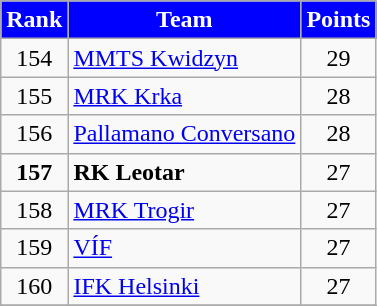<table class="wikitable" style="text-align: center">
<tr>
<th style="color:#FFFFFF; background:#0000FF">Rank</th>
<th style="color:#FFFFFF; background:#0000FF">Team</th>
<th style="color:#FFFFFF; background:#0000FF">Points</th>
</tr>
<tr>
<td>154</td>
<td align=left> <a href='#'>MMTS Kwidzyn</a></td>
<td>29</td>
</tr>
<tr>
<td>155</td>
<td align=left> <a href='#'>MRK Krka</a></td>
<td>28</td>
</tr>
<tr>
<td>156</td>
<td align=left> <a href='#'>Pallamano Conversano</a></td>
<td>28</td>
</tr>
<tr>
<td><strong>157</strong></td>
<td align=left> <strong>RK Leotar</strong></td>
<td>27</td>
</tr>
<tr>
<td>158</td>
<td align=left> <a href='#'>MRK Trogir</a></td>
<td>27</td>
</tr>
<tr>
<td>159</td>
<td align=left> <a href='#'>VÍF</a></td>
<td>27</td>
</tr>
<tr>
<td>160</td>
<td align=left> <a href='#'>IFK Helsinki</a></td>
<td>27</td>
</tr>
<tr>
</tr>
</table>
